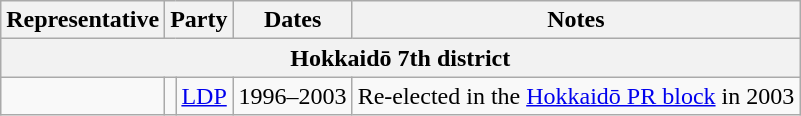<table class=wikitable>
<tr valign=bottom>
<th>Representative</th>
<th colspan="2">Party</th>
<th>Dates</th>
<th>Notes</th>
</tr>
<tr>
<th colspan="5">Hokkaidō 7th district</th>
</tr>
<tr>
<td></td>
<td bgcolor=></td>
<td><a href='#'>LDP</a></td>
<td>1996–2003</td>
<td>Re-elected in the <a href='#'>Hokkaidō PR block</a> in 2003</td>
</tr>
</table>
